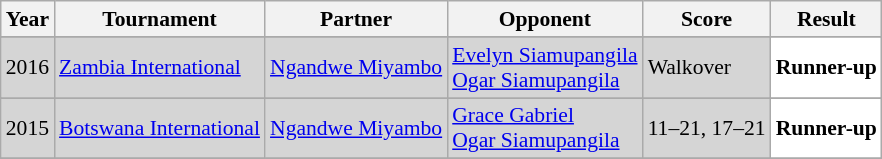<table class="sortable wikitable" style="font-size: 90%;">
<tr>
<th>Year</th>
<th>Tournament</th>
<th>Partner</th>
<th>Opponent</th>
<th>Score</th>
<th>Result</th>
</tr>
<tr>
</tr>
<tr style="background:#D5D5D5">
<td align="center">2016</td>
<td align="left"><a href='#'>Zambia International</a></td>
<td align="left"> <a href='#'>Ngandwe Miyambo</a></td>
<td align="left"> <a href='#'>Evelyn Siamupangila</a><br> <a href='#'>Ogar Siamupangila</a></td>
<td align="left">Walkover</td>
<td style="text-align:left; background:white"> <strong>Runner-up</strong></td>
</tr>
<tr>
</tr>
<tr style="background:#D5D5D5">
<td align="center">2015</td>
<td align="left"><a href='#'>Botswana International</a></td>
<td align="left"> <a href='#'>Ngandwe Miyambo</a></td>
<td align="left"> <a href='#'>Grace Gabriel</a><br> <a href='#'>Ogar Siamupangila</a></td>
<td align="left">11–21, 17–21</td>
<td style="text-align:left; background:white"> <strong>Runner-up</strong></td>
</tr>
<tr>
</tr>
</table>
